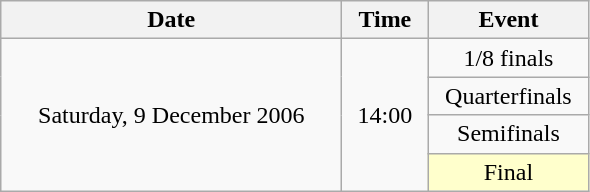<table class = "wikitable" style="text-align:center;">
<tr>
<th width=220>Date</th>
<th width=50>Time</th>
<th width=100>Event</th>
</tr>
<tr>
<td rowspan=4>Saturday, 9 December 2006</td>
<td rowspan=4>14:00</td>
<td>1/8 finals</td>
</tr>
<tr>
<td>Quarterfinals</td>
</tr>
<tr>
<td>Semifinals</td>
</tr>
<tr>
<td bgcolor=ffffcc>Final</td>
</tr>
</table>
